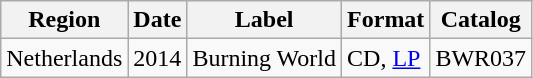<table class="wikitable">
<tr>
<th>Region</th>
<th>Date</th>
<th>Label</th>
<th>Format</th>
<th>Catalog</th>
</tr>
<tr>
<td>Netherlands</td>
<td>2014</td>
<td>Burning World</td>
<td>CD, <a href='#'>LP</a></td>
<td>BWR037</td>
</tr>
</table>
